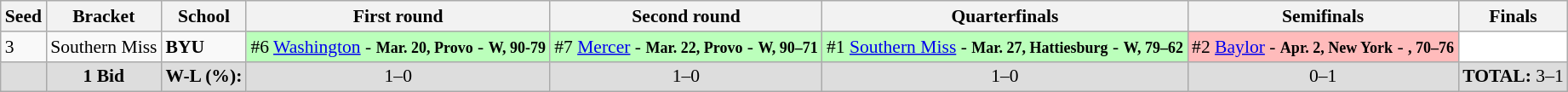<table class="sortable wikitable" style="white-space:nowrap; font-size:90%;">
<tr>
<th>Seed</th>
<th>Bracket</th>
<th>School</th>
<th>First round</th>
<th>Second round</th>
<th>Quarterfinals</th>
<th>Semifinals</th>
<th>Finals</th>
</tr>
<tr>
<td>3</td>
<td>Southern Miss</td>
<td><strong>BYU</strong></td>
<td style="background:#bfb;">#6 <a href='#'>Washington</a> - <strong><small>Mar. 20, Provo</small></strong> - <strong><small>W, 90-79</small></strong></td>
<td style="background:#bfb;">#7 <a href='#'>Mercer</a> - <strong><small>Mar. 22, Provo</small></strong> - <strong><small>W, 90–71</small></strong></td>
<td style="background:#bfb;">#1 <a href='#'>Southern Miss</a> - <strong><small>Mar. 27, Hattiesburg</small></strong> - <strong><small>W, 79–62</small></strong></td>
<td style="background:#fbb;">#2 <a href='#'>Baylor</a> - <strong><small>Apr. 2, New York</small></strong> - <strong><small>, 70–76</small></strong></td>
<td style="background:#fff;"></td>
</tr>
<tr class="sortbottom"  style="text-align:center; background:#ddd;">
<td></td>
<td><strong>1 Bid</strong></td>
<td><strong>W-L (%):</strong></td>
<td>1–0 </td>
<td>1–0 </td>
<td>1–0 </td>
<td>0–1 </td>
<td><strong>TOTAL:</strong> 3–1 </td>
</tr>
</table>
